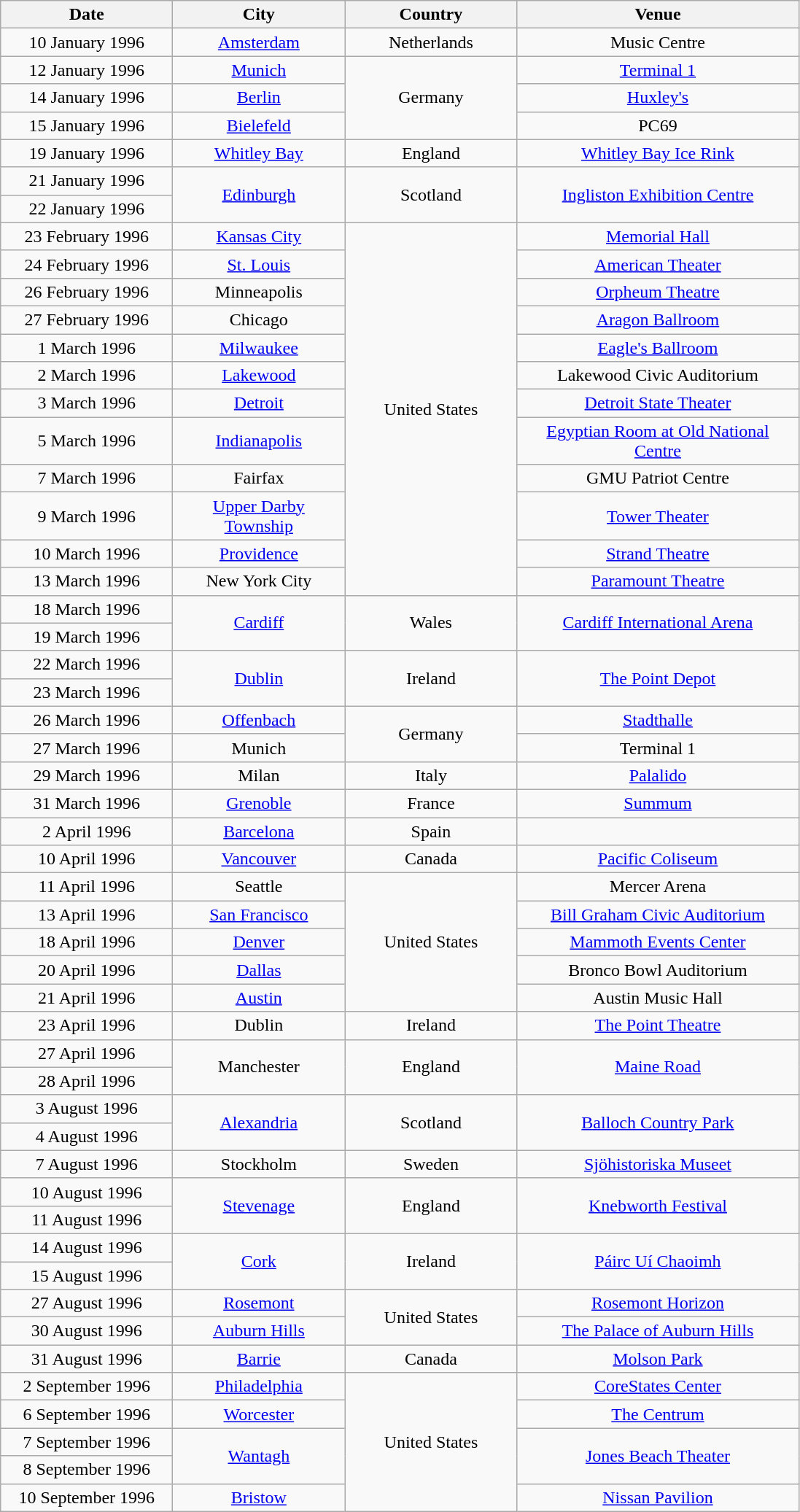<table class="wikitable" style="text-align:center;">
<tr>
<th width="150">Date</th>
<th width="150">City</th>
<th width="150">Country</th>
<th width="250">Venue</th>
</tr>
<tr>
<td>10 January 1996</td>
<td><a href='#'>Amsterdam</a></td>
<td>Netherlands</td>
<td>Music Centre</td>
</tr>
<tr>
<td>12 January 1996</td>
<td><a href='#'>Munich</a></td>
<td rowspan="3">Germany</td>
<td><a href='#'>Terminal 1</a></td>
</tr>
<tr>
<td>14 January 1996</td>
<td><a href='#'>Berlin</a></td>
<td><a href='#'>Huxley's</a></td>
</tr>
<tr>
<td>15 January 1996</td>
<td><a href='#'>Bielefeld</a></td>
<td>PC69</td>
</tr>
<tr>
<td>19 January 1996</td>
<td><a href='#'>Whitley Bay</a></td>
<td>England</td>
<td><a href='#'>Whitley Bay Ice Rink</a></td>
</tr>
<tr>
<td>21 January 1996</td>
<td rowspan="2"><a href='#'>Edinburgh</a></td>
<td rowspan="2">Scotland</td>
<td rowspan="2"><a href='#'>Ingliston Exhibition Centre</a></td>
</tr>
<tr>
<td>22 January 1996</td>
</tr>
<tr>
<td>23 February 1996</td>
<td><a href='#'>Kansas City</a></td>
<td rowspan="12">United States</td>
<td><a href='#'>Memorial Hall</a></td>
</tr>
<tr>
<td>24 February 1996</td>
<td><a href='#'>St. Louis</a></td>
<td><a href='#'>American Theater</a></td>
</tr>
<tr>
<td>26 February 1996</td>
<td>Minneapolis</td>
<td><a href='#'>Orpheum Theatre</a></td>
</tr>
<tr>
<td>27 February 1996</td>
<td>Chicago</td>
<td><a href='#'>Aragon Ballroom</a></td>
</tr>
<tr>
<td>1 March 1996</td>
<td><a href='#'>Milwaukee</a></td>
<td><a href='#'>Eagle's Ballroom</a></td>
</tr>
<tr>
<td>2 March 1996</td>
<td><a href='#'>Lakewood</a></td>
<td>Lakewood Civic Auditorium</td>
</tr>
<tr>
<td>3 March 1996</td>
<td><a href='#'>Detroit</a></td>
<td><a href='#'>Detroit State Theater</a></td>
</tr>
<tr>
<td>5 March 1996</td>
<td><a href='#'>Indianapolis</a></td>
<td><a href='#'>Egyptian Room at Old National Centre</a></td>
</tr>
<tr>
<td>7 March 1996</td>
<td>Fairfax</td>
<td>GMU Patriot Centre</td>
</tr>
<tr>
<td>9 March 1996</td>
<td><a href='#'>Upper Darby Township</a></td>
<td><a href='#'>Tower Theater</a></td>
</tr>
<tr>
<td>10 March 1996</td>
<td><a href='#'>Providence</a></td>
<td><a href='#'>Strand Theatre</a></td>
</tr>
<tr>
<td>13 March 1996</td>
<td>New York City</td>
<td><a href='#'>Paramount Theatre</a></td>
</tr>
<tr>
<td>18 March 1996</td>
<td rowspan="2"><a href='#'>Cardiff</a></td>
<td rowspan="2">Wales</td>
<td rowspan="2"><a href='#'>Cardiff International Arena</a></td>
</tr>
<tr>
<td>19 March 1996</td>
</tr>
<tr>
<td>22 March 1996</td>
<td rowspan="2"><a href='#'>Dublin</a></td>
<td rowspan="2">Ireland</td>
<td rowspan="2"><a href='#'>The Point Depot</a></td>
</tr>
<tr>
<td>23 March 1996</td>
</tr>
<tr>
<td>26 March 1996</td>
<td><a href='#'>Offenbach</a></td>
<td rowspan="2">Germany</td>
<td><a href='#'>Stadthalle</a></td>
</tr>
<tr>
<td>27 March 1996</td>
<td>Munich</td>
<td>Terminal 1</td>
</tr>
<tr>
<td>29 March 1996</td>
<td>Milan</td>
<td>Italy</td>
<td><a href='#'>Palalido</a></td>
</tr>
<tr>
<td>31 March 1996</td>
<td><a href='#'>Grenoble</a></td>
<td>France</td>
<td><a href='#'>Summum</a></td>
</tr>
<tr>
<td>2 April 1996</td>
<td><a href='#'>Barcelona</a></td>
<td>Spain</td>
<td></td>
</tr>
<tr>
<td>10 April 1996</td>
<td><a href='#'>Vancouver</a></td>
<td>Canada</td>
<td><a href='#'>Pacific Coliseum</a></td>
</tr>
<tr>
<td>11 April 1996</td>
<td>Seattle</td>
<td rowspan="5">United States</td>
<td>Mercer Arena</td>
</tr>
<tr>
<td>13 April 1996</td>
<td><a href='#'>San Francisco</a></td>
<td><a href='#'>Bill Graham Civic Auditorium</a></td>
</tr>
<tr>
<td>18 April 1996</td>
<td><a href='#'>Denver</a></td>
<td><a href='#'>Mammoth Events Center</a></td>
</tr>
<tr>
<td>20 April 1996</td>
<td><a href='#'>Dallas</a></td>
<td>Bronco Bowl Auditorium</td>
</tr>
<tr>
<td>21 April 1996</td>
<td><a href='#'>Austin</a></td>
<td>Austin Music Hall</td>
</tr>
<tr>
<td>23 April 1996</td>
<td>Dublin</td>
<td>Ireland</td>
<td><a href='#'>The Point Theatre</a></td>
</tr>
<tr>
<td>27 April 1996</td>
<td rowspan="2">Manchester</td>
<td rowspan="2">England</td>
<td rowspan="2"><a href='#'>Maine Road</a></td>
</tr>
<tr>
<td>28 April 1996</td>
</tr>
<tr>
<td>3 August 1996</td>
<td rowspan="2"><a href='#'>Alexandria</a></td>
<td rowspan="2">Scotland</td>
<td rowspan="2"><a href='#'>Balloch Country Park</a></td>
</tr>
<tr>
<td>4 August 1996</td>
</tr>
<tr>
<td>7 August 1996</td>
<td>Stockholm</td>
<td>Sweden</td>
<td><a href='#'>Sjöhistoriska Museet</a></td>
</tr>
<tr>
<td>10 August 1996</td>
<td rowspan="2"><a href='#'>Stevenage</a></td>
<td rowspan="2">England</td>
<td rowspan="2"><a href='#'>Knebworth Festival</a></td>
</tr>
<tr>
<td>11 August 1996</td>
</tr>
<tr>
<td>14 August 1996</td>
<td rowspan="2"><a href='#'>Cork</a></td>
<td rowspan="2">Ireland</td>
<td rowspan="2"><a href='#'>Páirc Uí Chaoimh</a></td>
</tr>
<tr>
<td>15 August 1996</td>
</tr>
<tr>
<td>27 August 1996</td>
<td><a href='#'>Rosemont</a></td>
<td rowspan="2">United States</td>
<td><a href='#'>Rosemont Horizon</a></td>
</tr>
<tr>
<td>30 August 1996</td>
<td><a href='#'>Auburn Hills</a></td>
<td><a href='#'>The Palace of Auburn Hills</a></td>
</tr>
<tr>
<td>31 August 1996</td>
<td><a href='#'>Barrie</a></td>
<td>Canada</td>
<td><a href='#'>Molson Park</a></td>
</tr>
<tr>
<td>2 September 1996</td>
<td><a href='#'>Philadelphia</a></td>
<td rowspan="5">United States</td>
<td><a href='#'>CoreStates Center</a></td>
</tr>
<tr>
<td>6 September 1996</td>
<td><a href='#'>Worcester</a></td>
<td><a href='#'>The Centrum</a></td>
</tr>
<tr>
<td>7 September 1996</td>
<td rowspan="2"><a href='#'>Wantagh</a></td>
<td rowspan="2"><a href='#'>Jones Beach Theater</a></td>
</tr>
<tr>
<td>8 September 1996</td>
</tr>
<tr>
<td>10 September 1996</td>
<td><a href='#'>Bristow</a></td>
<td><a href='#'>Nissan Pavilion</a></td>
</tr>
</table>
